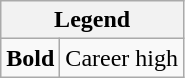<table class="wikitable mw-collapsible">
<tr>
<th colspan="2">Legend</th>
</tr>
<tr>
<td><strong>Bold</strong></td>
<td>Career high</td>
</tr>
</table>
